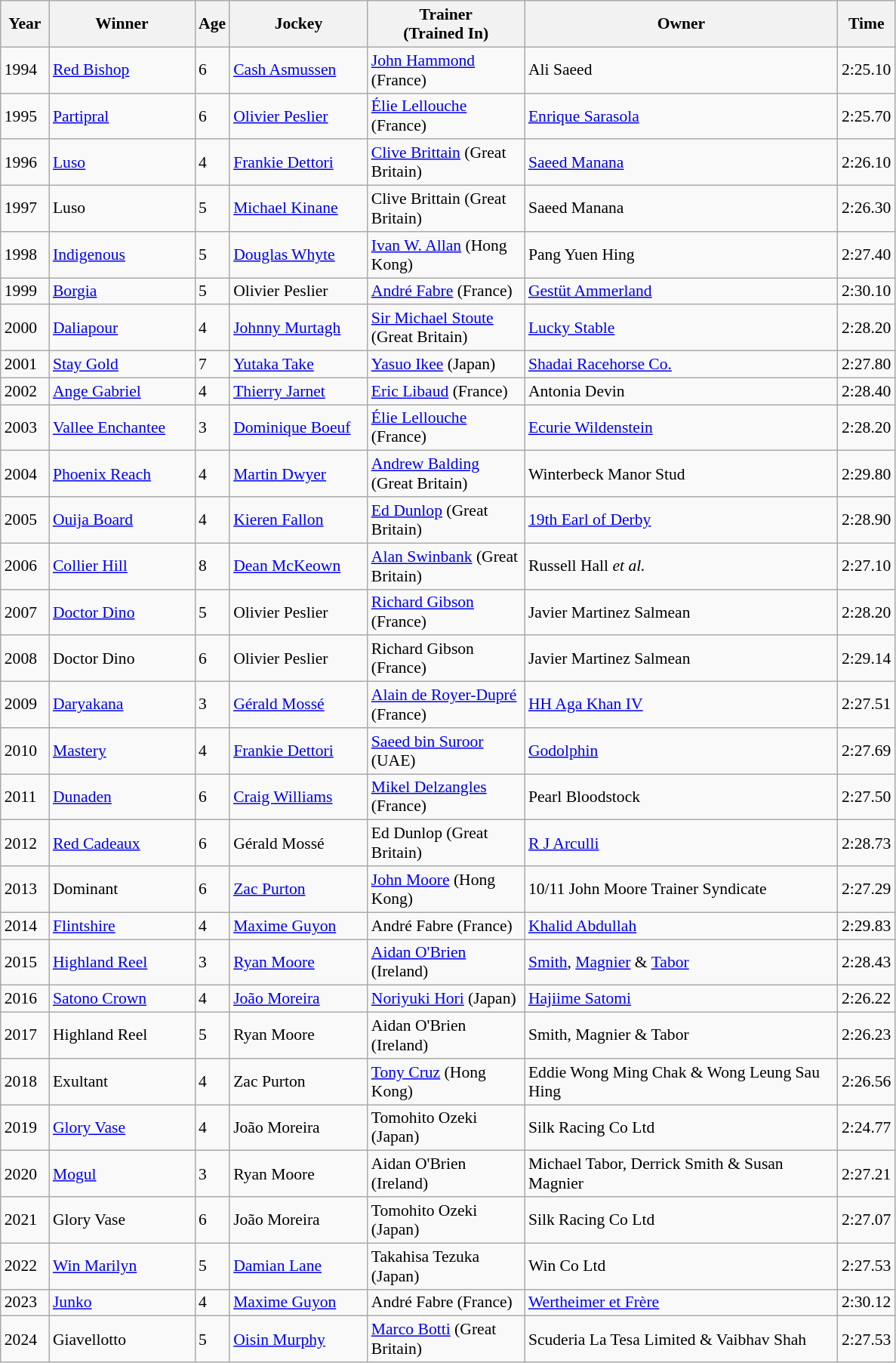<table class="wikitable sortable" style="font-size:90%">
<tr>
<th style="width:36px">Year<br></th>
<th style="width:122px">Winner<br></th>
<th>Age<br></th>
<th style="width:115px">Jockey<br></th>
<th style="width:132px">Trainer<br> (Trained In)</th>
<th style="width:270px">Owner<br></th>
<th>Time<br></th>
</tr>
<tr>
<td>1994</td>
<td><a href='#'>Red Bishop</a></td>
<td>6</td>
<td><a href='#'>Cash Asmussen</a></td>
<td><a href='#'>John Hammond</a> (France)</td>
<td>Ali Saeed</td>
<td>2:25.10</td>
</tr>
<tr>
<td>1995</td>
<td><a href='#'>Partipral</a></td>
<td>6</td>
<td><a href='#'>Olivier Peslier</a></td>
<td><a href='#'>Élie Lellouche</a> (France)</td>
<td><a href='#'>Enrique Sarasola</a></td>
<td>2:25.70</td>
</tr>
<tr>
<td>1996</td>
<td><a href='#'>Luso</a></td>
<td>4</td>
<td><a href='#'>Frankie Dettori</a></td>
<td><a href='#'>Clive Brittain</a> (Great Britain)</td>
<td><a href='#'>Saeed Manana</a></td>
<td>2:26.10</td>
</tr>
<tr>
<td>1997</td>
<td>Luso</td>
<td>5</td>
<td><a href='#'>Michael Kinane</a></td>
<td>Clive Brittain (Great Britain)</td>
<td>Saeed Manana</td>
<td>2:26.30</td>
</tr>
<tr>
<td>1998</td>
<td><a href='#'>Indigenous</a></td>
<td>5</td>
<td><a href='#'>Douglas Whyte</a></td>
<td><a href='#'>Ivan W. Allan</a> (Hong Kong)</td>
<td>Pang Yuen Hing</td>
<td>2:27.40</td>
</tr>
<tr>
<td>1999</td>
<td><a href='#'>Borgia</a></td>
<td>5</td>
<td>Olivier Peslier</td>
<td><a href='#'>André Fabre</a> (France)</td>
<td><a href='#'>Gestüt Ammerland</a></td>
<td>2:30.10</td>
</tr>
<tr>
<td>2000</td>
<td><a href='#'>Daliapour</a></td>
<td>4</td>
<td><a href='#'>Johnny Murtagh</a></td>
<td><a href='#'>Sir Michael Stoute</a> (Great Britain)</td>
<td><a href='#'>Lucky Stable</a></td>
<td>2:28.20</td>
</tr>
<tr>
<td>2001</td>
<td><a href='#'>Stay Gold</a></td>
<td>7</td>
<td><a href='#'>Yutaka Take</a></td>
<td><a href='#'>Yasuo Ikee</a> (Japan)</td>
<td><a href='#'>Shadai Racehorse Co.</a></td>
<td>2:27.80</td>
</tr>
<tr>
<td>2002</td>
<td><a href='#'>Ange Gabriel</a></td>
<td>4</td>
<td><a href='#'>Thierry Jarnet</a></td>
<td><a href='#'>Eric Libaud</a> (France)</td>
<td>Antonia Devin</td>
<td>2:28.40</td>
</tr>
<tr>
<td>2003</td>
<td><a href='#'>Vallee Enchantee</a></td>
<td>3</td>
<td><a href='#'>Dominique Boeuf</a></td>
<td><a href='#'>Élie Lellouche</a> (France)</td>
<td><a href='#'>Ecurie Wildenstein</a></td>
<td>2:28.20</td>
</tr>
<tr>
<td>2004</td>
<td><a href='#'>Phoenix Reach</a></td>
<td>4</td>
<td><a href='#'>Martin Dwyer</a></td>
<td><a href='#'>Andrew Balding</a> (Great Britain)</td>
<td>Winterbeck Manor Stud</td>
<td>2:29.80</td>
</tr>
<tr>
<td>2005</td>
<td><a href='#'>Ouija Board</a></td>
<td>4</td>
<td><a href='#'>Kieren Fallon</a></td>
<td><a href='#'>Ed Dunlop</a> (Great Britain)</td>
<td><a href='#'>19th Earl of Derby</a></td>
<td>2:28.90</td>
</tr>
<tr>
<td>2006</td>
<td><a href='#'>Collier Hill</a></td>
<td>8</td>
<td><a href='#'>Dean McKeown</a></td>
<td><a href='#'>Alan Swinbank</a> (Great Britain)</td>
<td>Russell Hall <em>et al.</em></td>
<td>2:27.10</td>
</tr>
<tr>
<td>2007</td>
<td><a href='#'>Doctor Dino</a></td>
<td>5</td>
<td>Olivier Peslier</td>
<td><a href='#'>Richard Gibson</a> (France)</td>
<td>Javier Martinez Salmean</td>
<td>2:28.20</td>
</tr>
<tr>
<td>2008</td>
<td>Doctor Dino</td>
<td>6</td>
<td>Olivier Peslier</td>
<td>Richard Gibson (France)</td>
<td>Javier Martinez Salmean</td>
<td>2:29.14</td>
</tr>
<tr>
<td>2009</td>
<td><a href='#'>Daryakana</a></td>
<td>3</td>
<td><a href='#'>Gérald Mossé</a></td>
<td><a href='#'>Alain de Royer-Dupré</a> (France)</td>
<td><a href='#'>HH Aga Khan IV</a></td>
<td>2:27.51</td>
</tr>
<tr>
<td>2010</td>
<td><a href='#'>Mastery</a></td>
<td>4</td>
<td><a href='#'>Frankie Dettori</a></td>
<td><a href='#'>Saeed bin Suroor</a> (UAE)</td>
<td><a href='#'>Godolphin</a></td>
<td>2:27.69</td>
</tr>
<tr>
<td>2011</td>
<td><a href='#'>Dunaden</a></td>
<td>6</td>
<td><a href='#'>Craig Williams</a></td>
<td><a href='#'>Mikel Delzangles</a> (France)</td>
<td>Pearl Bloodstock</td>
<td>2:27.50</td>
</tr>
<tr>
<td>2012</td>
<td><a href='#'>Red Cadeaux</a></td>
<td>6</td>
<td>Gérald Mossé</td>
<td>Ed Dunlop (Great Britain)</td>
<td><a href='#'>R J Arculli</a></td>
<td>2:28.73</td>
</tr>
<tr>
<td>2013</td>
<td>Dominant</td>
<td>6</td>
<td><a href='#'>Zac Purton</a></td>
<td><a href='#'>John Moore</a> (Hong Kong)</td>
<td>10/11 John Moore Trainer Syndicate</td>
<td>2:27.29</td>
</tr>
<tr>
<td>2014</td>
<td><a href='#'>Flintshire</a></td>
<td>4</td>
<td><a href='#'>Maxime Guyon</a></td>
<td>André Fabre (France)</td>
<td><a href='#'>Khalid Abdullah</a></td>
<td>2:29.83</td>
</tr>
<tr>
<td>2015</td>
<td><a href='#'>Highland Reel</a></td>
<td>3</td>
<td><a href='#'>Ryan Moore</a></td>
<td><a href='#'>Aidan O'Brien</a> (Ireland)</td>
<td><a href='#'>Smith</a>, <a href='#'>Magnier</a> & <a href='#'>Tabor</a></td>
<td>2:28.43</td>
</tr>
<tr>
<td>2016</td>
<td><a href='#'>Satono Crown</a></td>
<td>4</td>
<td><a href='#'>João Moreira</a></td>
<td><a href='#'>Noriyuki Hori</a> (Japan)</td>
<td><a href='#'>Hajiime Satomi</a></td>
<td>2:26.22</td>
</tr>
<tr>
<td>2017</td>
<td>Highland Reel</td>
<td>5</td>
<td>Ryan Moore</td>
<td>Aidan O'Brien (Ireland)</td>
<td>Smith, Magnier & Tabor</td>
<td>2:26.23</td>
</tr>
<tr>
<td>2018</td>
<td>Exultant</td>
<td>4</td>
<td>Zac Purton</td>
<td><a href='#'>Tony Cruz</a> (Hong Kong)</td>
<td>Eddie Wong Ming Chak & Wong Leung Sau Hing</td>
<td>2:26.56</td>
</tr>
<tr>
<td>2019</td>
<td><a href='#'>Glory Vase</a></td>
<td>4</td>
<td>João Moreira</td>
<td>Tomohito Ozeki (Japan)</td>
<td>Silk Racing Co Ltd</td>
<td>2:24.77</td>
</tr>
<tr>
<td>2020</td>
<td><a href='#'>Mogul</a></td>
<td>3</td>
<td>Ryan Moore</td>
<td>Aidan O'Brien (Ireland)</td>
<td>Michael Tabor, Derrick Smith & Susan Magnier</td>
<td>2:27.21</td>
</tr>
<tr>
<td>2021</td>
<td>Glory Vase</td>
<td>6</td>
<td>João Moreira</td>
<td>Tomohito Ozeki (Japan)</td>
<td>Silk Racing Co Ltd</td>
<td>2:27.07</td>
</tr>
<tr>
<td>2022</td>
<td><a href='#'>Win Marilyn</a></td>
<td>5</td>
<td><a href='#'>Damian Lane</a></td>
<td>Takahisa Tezuka (Japan)</td>
<td>Win Co Ltd</td>
<td>2:27.53</td>
</tr>
<tr>
<td>2023</td>
<td><a href='#'>Junko</a></td>
<td>4</td>
<td><a href='#'>Maxime Guyon</a></td>
<td>André Fabre (France)</td>
<td><a href='#'>Wertheimer et Frère</a></td>
<td>2:30.12</td>
</tr>
<tr>
<td>2024</td>
<td>Giavellotto</td>
<td>5</td>
<td><a href='#'>Oisin Murphy</a></td>
<td><a href='#'>Marco Botti</a> (Great Britain)</td>
<td>Scuderia La Tesa Limited & Vaibhav Shah</td>
<td>2:27.53</td>
</tr>
</table>
